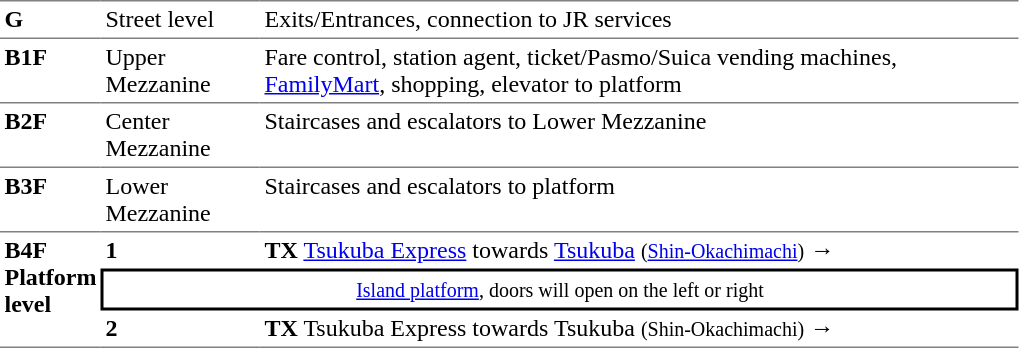<table border=0 cellspacing=0 cellpadding=3>
<tr>
<td style="border-bottom:solid 1px gray;border-top:solid 1px gray;" width=50 valign=top><strong>G</strong></td>
<td style="border-top:solid 1px gray;border-bottom:solid 1px gray;" width=100 valign=top>Street level</td>
<td style="border-top:solid 1px gray;border-bottom:solid 1px gray;" width=500 valign=top>Exits/Entrances, connection to JR services</td>
</tr>
<tr>
<td style="border-bottom:solid 1px gray;" valign=top><strong>B1F</strong></td>
<td style="border-bottom:solid 1px gray;" valign=top>Upper Mezzanine</td>
<td style="border-bottom:solid 1px gray;" valign=top>Fare control, station agent, ticket/Pasmo/Suica vending machines, <a href='#'>FamilyMart</a>, shopping, elevator to platform</td>
</tr>
<tr>
<td style="border-bottom:solid 1px gray;" valign=top rowspan=1><strong>B2F</strong></td>
<td style="border-bottom:solid 1px gray;" valign=top rowspan=1>Center Mezzanine</td>
<td style="border-bottom:solid 1px gray;" valign=top>Staircases and escalators to Lower Mezzanine</td>
</tr>
<tr>
<td style="border-bottom:solid 1px gray;" valign=top rowspan=1><strong>B3F</strong></td>
<td style="border-bottom:solid 1px gray;" valign=top rowspan=1>Lower Mezzanine</td>
<td style="border-bottom:solid 1px gray;" valign=top>Staircases and escalators to platform</td>
</tr>
<tr>
<td style="border-bottom:solid 1px gray;" width=50 rowspan=3 valign=top><strong>B4F<br>Platform level</strong></td>
<td width=100><span><strong>1</strong></span></td>
<td width=500><span><strong>TX</strong></span> <a href='#'>Tsukuba Express</a> towards <a href='#'>Tsukuba</a> <small>(<a href='#'>Shin-Okachimachi</a>)</small> →</td>
</tr>
<tr>
<td style="border-top:solid 2px black;border-right:solid 2px black;border-left:solid 2px black;border-bottom:solid 2px black;text-align:center;" colspan=2><small><a href='#'>Island platform</a>, doors will open on the left or right </small></td>
</tr>
<tr>
<td style="border-bottom:solid 1px gray;"><span><strong>2</strong></span></td>
<td style="border-bottom:solid 1px gray;"><span><strong>TX</strong></span> Tsukuba Express towards Tsukuba <small>(Shin-Okachimachi)</small> →</td>
</tr>
</table>
